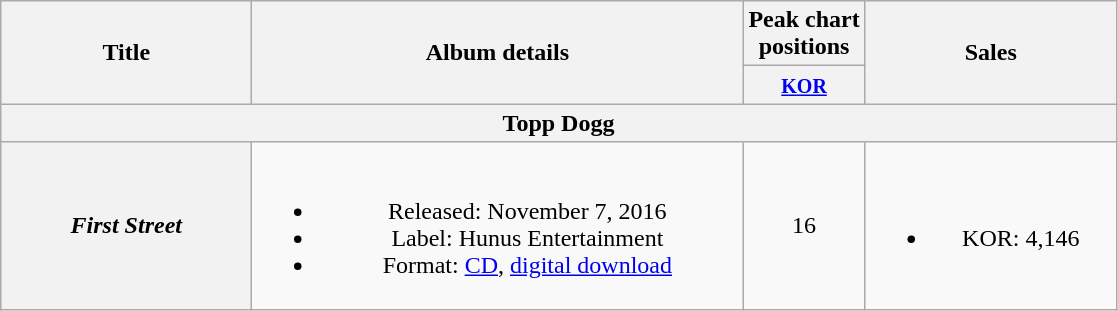<table class="wikitable plainrowheaders" style="text-align:center;">
<tr>
<th rowspan="2" style="width:10em;">Title</th>
<th rowspan="2" style="width:20em;">Album details</th>
<th>Peak chart <br> positions</th>
<th rowspan="2" style="width:10em;">Sales</th>
</tr>
<tr>
<th><small><a href='#'>KOR</a></small><br></th>
</tr>
<tr>
<th colspan="5">Topp Dogg</th>
</tr>
<tr>
<th scope="row"><em>First Street</em></th>
<td><br><ul><li>Released: November 7, 2016</li><li>Label: Hunus Entertainment</li><li>Format: <a href='#'>CD</a>, <a href='#'>digital download</a></li></ul></td>
<td>16</td>
<td><br><ul><li>KOR: 4,146</li></ul></td>
</tr>
</table>
